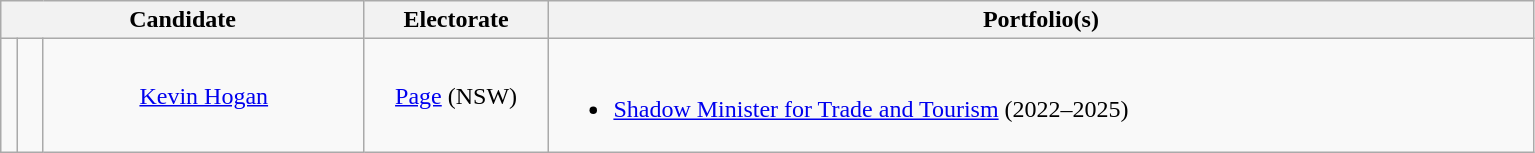<table class="wikitable" style="text-align:center">
<tr>
<th width=235px; colspan=3>Candidate</th>
<th width=115px>Electorate</th>
<th width=650px>Portfolio(s)</th>
</tr>
<tr>
<td width="3pt" > </td>
<td></td>
<td><a href='#'>Kevin Hogan</a></td>
<td><a href='#'>Page</a> (NSW)</td>
<td align=left><br><ul><li><a href='#'>Shadow Minister for Trade and Tourism</a> (2022–2025)</li></ul></td>
</tr>
</table>
